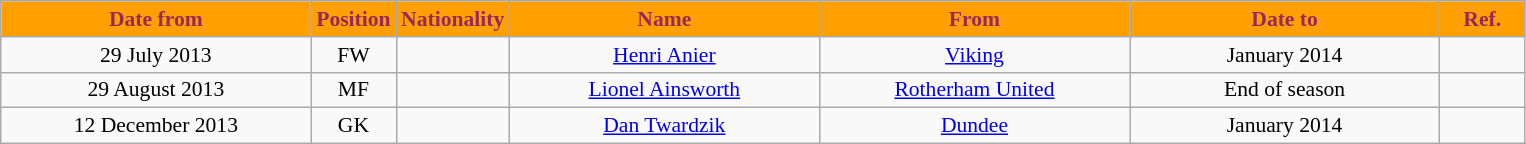<table class="wikitable"  style="text-align:center; font-size:90%; ">
<tr>
<th style="background:#ffa000; color:#98285c; width:200px;">Date from</th>
<th style="background:#ffa000; color:#98285c; width:50px;">Position</th>
<th style="background:#ffa000; color:#98285c; width:50px;">Nationality</th>
<th style="background:#ffa000; color:#98285c; width:200px;">Name</th>
<th style="background:#ffa000; color:#98285c; width:200px;">From</th>
<th style="background:#ffa000; color:#98285c; width:200px;">Date to</th>
<th style="background:#ffa000; color:#98285c; width:50px;">Ref.</th>
</tr>
<tr>
<td>29 July 2013</td>
<td>FW</td>
<td></td>
<td><a href='#'>Henri Anier</a></td>
<td><a href='#'>Viking</a></td>
<td>January 2014</td>
<td></td>
</tr>
<tr>
<td>29 August 2013</td>
<td>MF</td>
<td></td>
<td><a href='#'>Lionel Ainsworth</a></td>
<td><a href='#'>Rotherham United</a></td>
<td>End of season</td>
<td></td>
</tr>
<tr>
<td>12 December 2013</td>
<td>GK</td>
<td></td>
<td><a href='#'>Dan Twardzik</a></td>
<td><a href='#'>Dundee</a></td>
<td>January 2014</td>
<td></td>
</tr>
</table>
